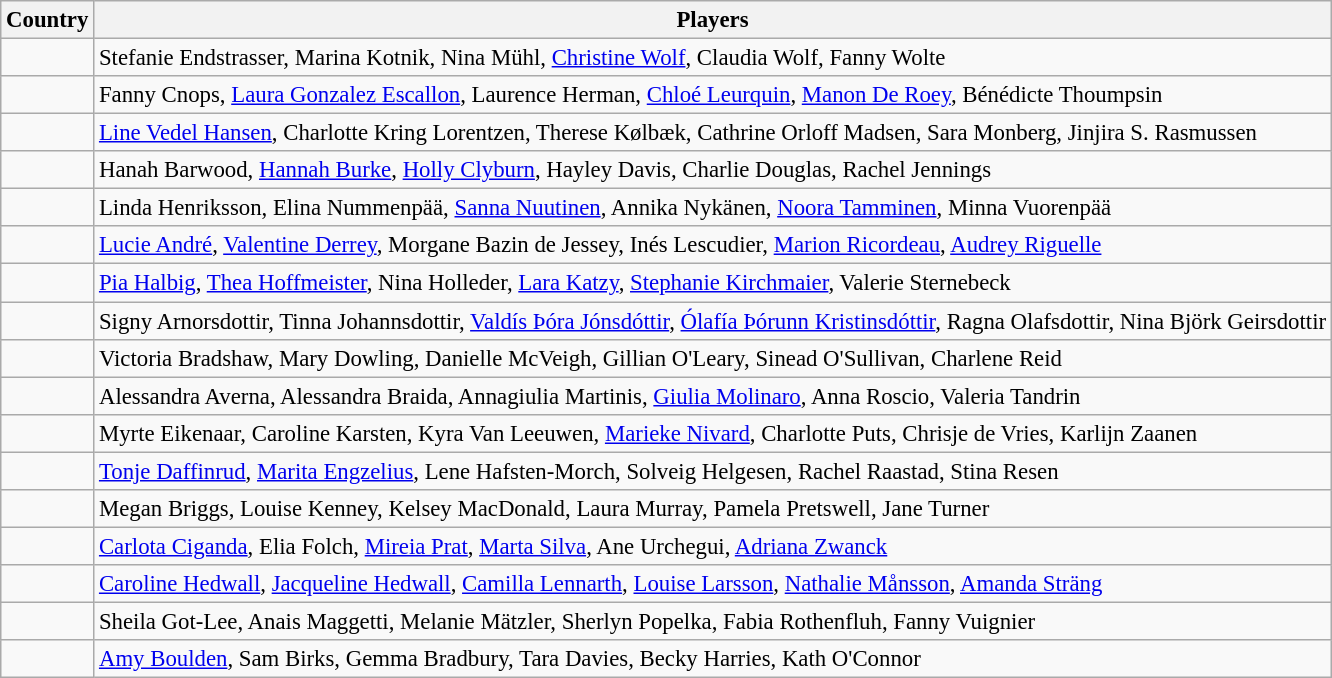<table class="wikitable" style="font-size:95%;">
<tr>
<th>Country</th>
<th>Players</th>
</tr>
<tr>
<td></td>
<td>Stefanie Endstrasser, Marina Kotnik, Nina Mühl, <a href='#'>Christine Wolf</a>, Claudia Wolf, Fanny Wolte</td>
</tr>
<tr>
<td></td>
<td>Fanny Cnops, <a href='#'>Laura Gonzalez Escallon</a>, Laurence Herman, <a href='#'>Chloé Leurquin</a>, <a href='#'>Manon De Roey</a>, Bénédicte Thoumpsin</td>
</tr>
<tr>
<td></td>
<td><a href='#'>Line Vedel Hansen</a>, Charlotte Kring Lorentzen, Therese Kølbæk, Cathrine Orloff Madsen, Sara Monberg, Jinjira S. Rasmussen</td>
</tr>
<tr>
<td></td>
<td>Hanah Barwood, <a href='#'>Hannah Burke</a>, <a href='#'>Holly Clyburn</a>, Hayley Davis, Charlie Douglas, Rachel Jennings</td>
</tr>
<tr>
<td></td>
<td>Linda Henriksson, Elina Nummenpää, <a href='#'>Sanna Nuutinen</a>, Annika Nykänen, <a href='#'>Noora Tamminen</a>, Minna Vuorenpää</td>
</tr>
<tr>
<td></td>
<td><a href='#'>Lucie André</a>, <a href='#'>Valentine Derrey</a>, Morgane Bazin de Jessey, Inés Lescudier, <a href='#'>Marion Ricordeau</a>, <a href='#'>Audrey Riguelle</a></td>
</tr>
<tr>
<td></td>
<td><a href='#'>Pia Halbig</a>, <a href='#'>Thea Hoffmeister</a>, Nina Holleder, <a href='#'>Lara Katzy</a>, <a href='#'>Stephanie Kirchmaier</a>, Valerie Sternebeck</td>
</tr>
<tr>
<td></td>
<td>Signy Arnorsdottir, Tinna Johannsdottir, <a href='#'>Valdís Þóra Jónsdóttir</a>, <a href='#'>Ólafía Þórunn Kristinsdóttir</a>, Ragna Olafsdottir, Nina Björk Geirsdottir</td>
</tr>
<tr>
<td></td>
<td>Victoria Bradshaw, Mary Dowling, Danielle McVeigh, Gillian O'Leary, Sinead O'Sullivan, Charlene Reid</td>
</tr>
<tr>
<td></td>
<td>Alessandra  Averna, Alessandra Braida, Annagiulia Martinis, <a href='#'>Giulia Molinaro</a>, Anna Roscio, Valeria Tandrin</td>
</tr>
<tr>
<td></td>
<td>Myrte Eikenaar, Caroline Karsten, Kyra Van Leeuwen, <a href='#'>Marieke Nivard</a>, Charlotte Puts, Chrisje de Vries, Karlijn Zaanen</td>
</tr>
<tr>
<td></td>
<td><a href='#'>Tonje Daffinrud</a>, <a href='#'>Marita Engzelius</a>, Lene Hafsten-Morch, Solveig Helgesen, Rachel Raastad, Stina Resen</td>
</tr>
<tr>
<td></td>
<td>Megan Briggs, Louise Kenney, Kelsey MacDonald, Laura Murray, Pamela Pretswell, Jane Turner</td>
</tr>
<tr>
<td></td>
<td><a href='#'>Carlota Ciganda</a>, Elia Folch,  <a href='#'>Mireia Prat</a>, <a href='#'>Marta Silva</a>, Ane Urchegui, <a href='#'>Adriana Zwanck</a></td>
</tr>
<tr>
<td></td>
<td><a href='#'>Caroline Hedwall</a>, <a href='#'>Jacqueline Hedwall</a>, <a href='#'>Camilla Lennarth</a>, <a href='#'>Louise Larsson</a>, <a href='#'>Nathalie Månsson</a>, <a href='#'>Amanda Sträng</a></td>
</tr>
<tr>
<td></td>
<td>Sheila Got-Lee, Anais Maggetti, Melanie Mätzler, Sherlyn Popelka, Fabia Rothenfluh, Fanny Vuignier</td>
</tr>
<tr>
<td></td>
<td><a href='#'>Amy Boulden</a>, Sam Birks, Gemma Bradbury, Tara Davies, Becky Harries, Kath O'Connor</td>
</tr>
</table>
